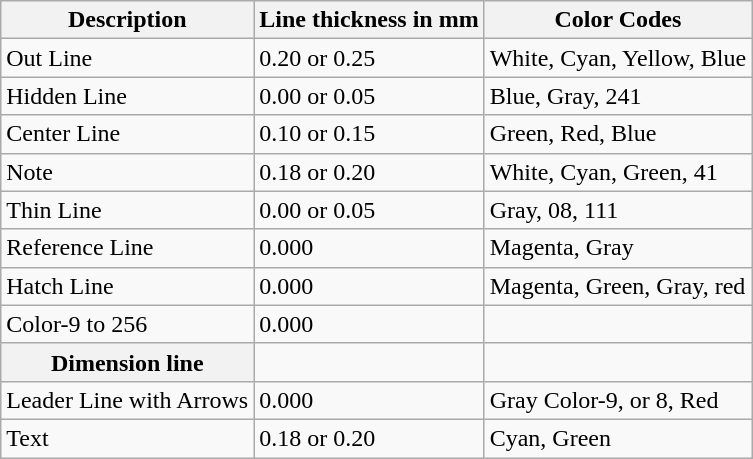<table class="wikitable">
<tr>
<th>Description</th>
<th>Line thickness in mm</th>
<th>Color Codes</th>
</tr>
<tr>
<td>Out Line</td>
<td>0.20 or 0.25</td>
<td>White, Cyan, Yellow, Blue</td>
</tr>
<tr>
<td>Hidden Line</td>
<td>0.00 or 0.05</td>
<td>Blue, Gray, 241</td>
</tr>
<tr>
<td>Center Line</td>
<td>0.10 or 0.15</td>
<td>Green, Red, Blue</td>
</tr>
<tr>
<td>Note</td>
<td>0.18 or 0.20</td>
<td>White, Cyan, Green, 41</td>
</tr>
<tr>
<td>Thin Line</td>
<td>0.00 or 0.05</td>
<td>Gray, 08, 111</td>
</tr>
<tr>
<td>Reference Line</td>
<td>0.000</td>
<td>Magenta, Gray</td>
</tr>
<tr>
<td>Hatch Line</td>
<td>0.000</td>
<td>Magenta, Green, Gray, red</td>
</tr>
<tr>
<td>Color-9 to 256</td>
<td>0.000</td>
<td></td>
</tr>
<tr>
<th>Dimension line</th>
<td></td>
<td></td>
</tr>
<tr>
<td>Leader Line with Arrows</td>
<td>0.000</td>
<td>Gray Color-9, or 8, Red</td>
</tr>
<tr>
<td>Text</td>
<td>0.18 or 0.20</td>
<td>Cyan, Green</td>
</tr>
</table>
